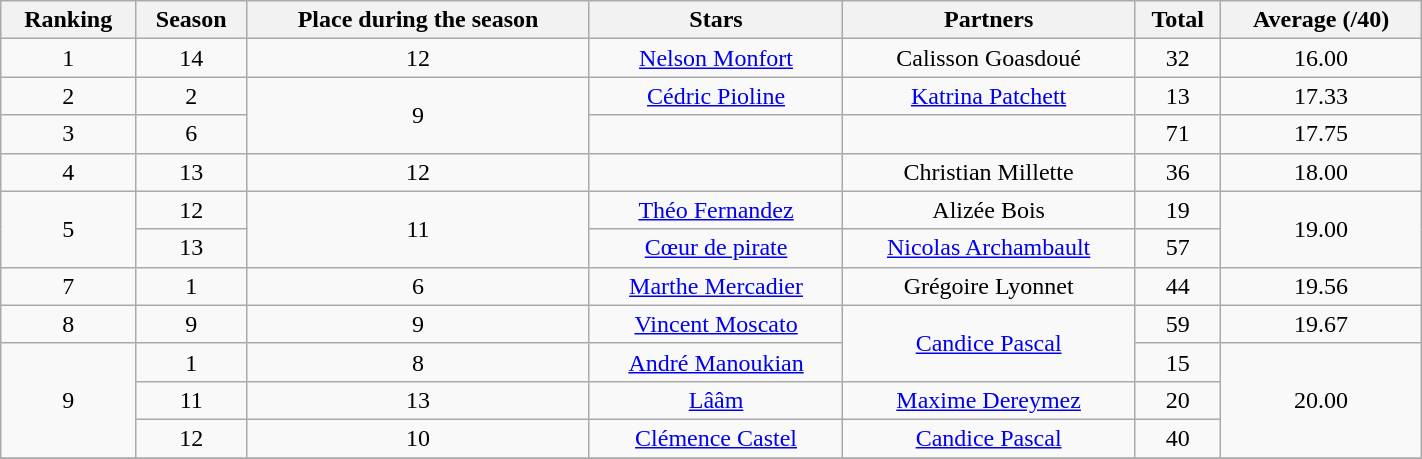<table class="wikitable" border="1" width="75%" style="text-align:center">
<tr>
<th>Ranking</th>
<th>Season</th>
<th>Place during the season</th>
<th>Stars</th>
<th>Partners</th>
<th>Total</th>
<th>Average (/40)</th>
</tr>
<tr>
<td>1</td>
<td>14</td>
<td>12</td>
<td><a href='#'>Nelson Monfort</a></td>
<td>Calisson Goasdoué</td>
<td>32</td>
<td>16.00</td>
</tr>
<tr>
<td>2</td>
<td>2</td>
<td rowspan="2">9</td>
<td><a href='#'>Cédric Pioline</a></td>
<td><a href='#'>Katrina Patchett</a></td>
<td>13</td>
<td>17.33</td>
</tr>
<tr>
<td>3</td>
<td>6</td>
<td></td>
<td></td>
<td>71</td>
<td>17.75</td>
</tr>
<tr>
<td>4</td>
<td>13</td>
<td>12</td>
<td></td>
<td>Christian Millette</td>
<td>36</td>
<td>18.00</td>
</tr>
<tr>
<td rowspan="2">5</td>
<td>12</td>
<td rowspan="2">11</td>
<td><a href='#'>Théo Fernandez</a></td>
<td>Alizée Bois</td>
<td>19</td>
<td rowspan="2">19.00</td>
</tr>
<tr>
<td>13</td>
<td><a href='#'>Cœur de pirate</a></td>
<td><a href='#'>Nicolas Archambault</a></td>
<td>57</td>
</tr>
<tr>
<td>7</td>
<td>1</td>
<td>6</td>
<td><a href='#'>Marthe Mercadier</a></td>
<td>Grégoire Lyonnet</td>
<td>44</td>
<td>19.56</td>
</tr>
<tr>
<td>8</td>
<td>9</td>
<td>9</td>
<td><a href='#'>Vincent Moscato</a></td>
<td rowspan="2"><a href='#'>Candice Pascal</a></td>
<td>59</td>
<td>19.67</td>
</tr>
<tr>
<td rowspan="3">9</td>
<td>1</td>
<td>8</td>
<td><a href='#'>André Manoukian</a></td>
<td>15</td>
<td rowspan="3">20.00</td>
</tr>
<tr>
<td>11</td>
<td>13</td>
<td><a href='#'>Lââm</a></td>
<td><a href='#'>Maxime Dereymez</a></td>
<td>20</td>
</tr>
<tr>
<td>12</td>
<td>10</td>
<td><a href='#'>Clémence Castel</a></td>
<td><a href='#'>Candice Pascal</a></td>
<td>40</td>
</tr>
<tr>
</tr>
</table>
